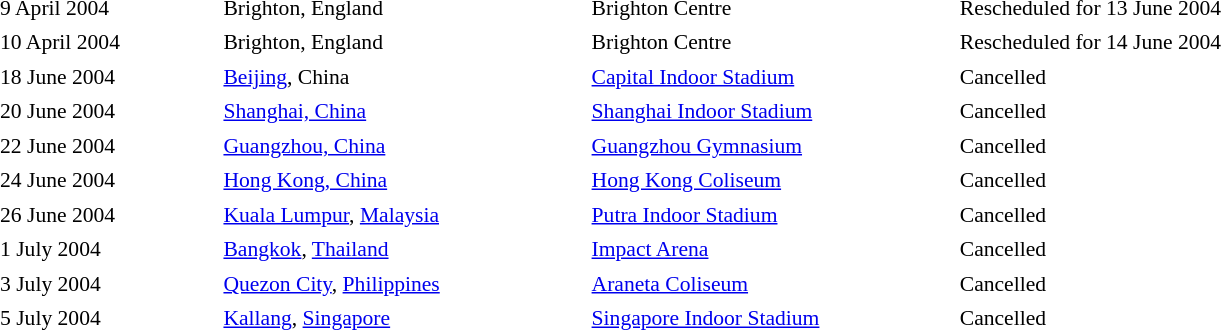<table cellpadding="2" style="border: 0px solid darkgray; font-size:90%">
<tr>
<th width="150"></th>
<th width="250"></th>
<th width="250"></th>
<th width="650"></th>
</tr>
<tr border="0">
<td>9 April 2004</td>
<td>Brighton, England</td>
<td>Brighton Centre</td>
<td>Rescheduled for 13 June 2004</td>
</tr>
<tr>
<td>10 April 2004</td>
<td>Brighton, England</td>
<td>Brighton Centre</td>
<td>Rescheduled for 14 June 2004</td>
</tr>
<tr>
<td>18 June 2004</td>
<td><a href='#'>Beijing</a>, China</td>
<td><a href='#'>Capital Indoor Stadium</a></td>
<td>Cancelled</td>
</tr>
<tr>
<td>20 June 2004</td>
<td><a href='#'>Shanghai, China</a></td>
<td><a href='#'>Shanghai Indoor Stadium</a></td>
<td>Cancelled</td>
</tr>
<tr>
<td>22 June 2004</td>
<td><a href='#'>Guangzhou, China</a></td>
<td><a href='#'>Guangzhou Gymnasium</a></td>
<td>Cancelled</td>
</tr>
<tr>
<td>24 June 2004</td>
<td><a href='#'>Hong Kong, China</a></td>
<td><a href='#'>Hong Kong Coliseum</a></td>
<td>Cancelled</td>
</tr>
<tr>
<td>26 June 2004</td>
<td><a href='#'>Kuala Lumpur</a>, <a href='#'>Malaysia</a></td>
<td><a href='#'>Putra Indoor Stadium</a></td>
<td>Cancelled</td>
</tr>
<tr>
<td>1 July 2004</td>
<td><a href='#'>Bangkok</a>, <a href='#'>Thailand</a></td>
<td><a href='#'>Impact Arena</a></td>
<td>Cancelled</td>
</tr>
<tr>
<td>3 July 2004</td>
<td><a href='#'>Quezon City</a>, <a href='#'>Philippines</a></td>
<td><a href='#'>Araneta Coliseum</a></td>
<td>Cancelled</td>
</tr>
<tr>
<td>5 July 2004</td>
<td><a href='#'>Kallang</a>, <a href='#'>Singapore</a></td>
<td><a href='#'>Singapore Indoor Stadium</a></td>
<td>Cancelled</td>
</tr>
<tr>
</tr>
</table>
